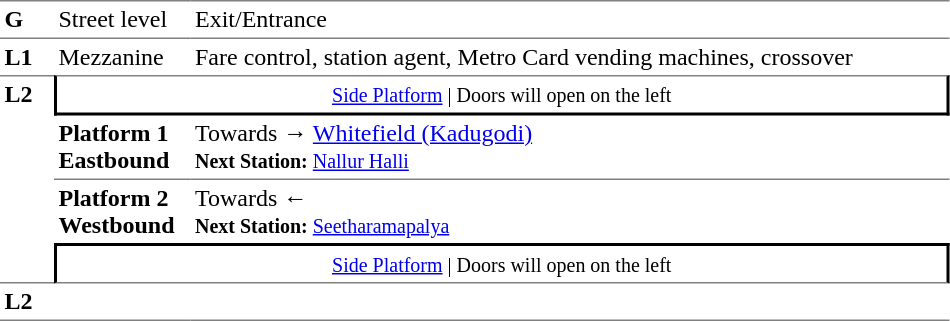<table table border=0 cellspacing=0 cellpadding=3>
<tr>
<td style="border-bottom:solid 1px gray;border-top:solid 1px gray;" width=30 valign=top><strong>G</strong></td>
<td style="border-top:solid 1px gray;border-bottom:solid 1px gray;" width=85 valign=top>Street level</td>
<td style="border-top:solid 1px gray;border-bottom:solid 1px gray;" width=500 valign=top>Exit/Entrance</td>
</tr>
<tr>
<td valign=top><strong>L1</strong></td>
<td valign=top>Mezzanine</td>
<td valign=top>Fare control, station agent, Metro Card vending machines, crossover<br></td>
</tr>
<tr>
<td style="border-top:solid 1px gray;border-bottom:solid 1px gray;" width=30 rowspan=4 valign=top><strong>L2</strong></td>
<td style="border-top:solid 1px gray;border-right:solid 2px black;border-left:solid 2px black;border-bottom:solid 2px black;text-align:center;" colspan=2><small><a href='#'>Side Platform</a> | Doors will open on the left </small></td>
</tr>
<tr>
<td style="border-bottom:solid 1px gray;" width=85><span><strong>Platform 1</strong><br><strong>Eastbound</strong></span></td>
<td style="border-bottom:solid 1px gray;" width=500>Towards → <a href='#'>Whitefield (Kadugodi)</a><br><small><strong>Next Station:</strong> <a href='#'>Nallur Halli</a></small></td>
</tr>
<tr>
<td><span><strong>Platform 2 Westbound</strong></span></td>
<td>Towards ← <br><small><strong>Next Station:</strong> <a href='#'>Seetharamapalya</a></small></td>
</tr>
<tr>
<td style="border-top:solid 2px black;border-right:solid 2px black;border-left:solid 2px black;border-bottom:solid 1px gray;" colspan=2  align=center><small><a href='#'>Side Platform</a> | Doors will open on the left </small></td>
</tr>
<tr>
<td style="border-bottom:solid 1px gray;" width=30 rowspan=2 valign=top><strong>L2</strong></td>
<td style="border-bottom:solid 1px gray;" width=85></td>
<td style="border-bottom:solid 1px gray;" width=500></td>
</tr>
<tr>
</tr>
</table>
